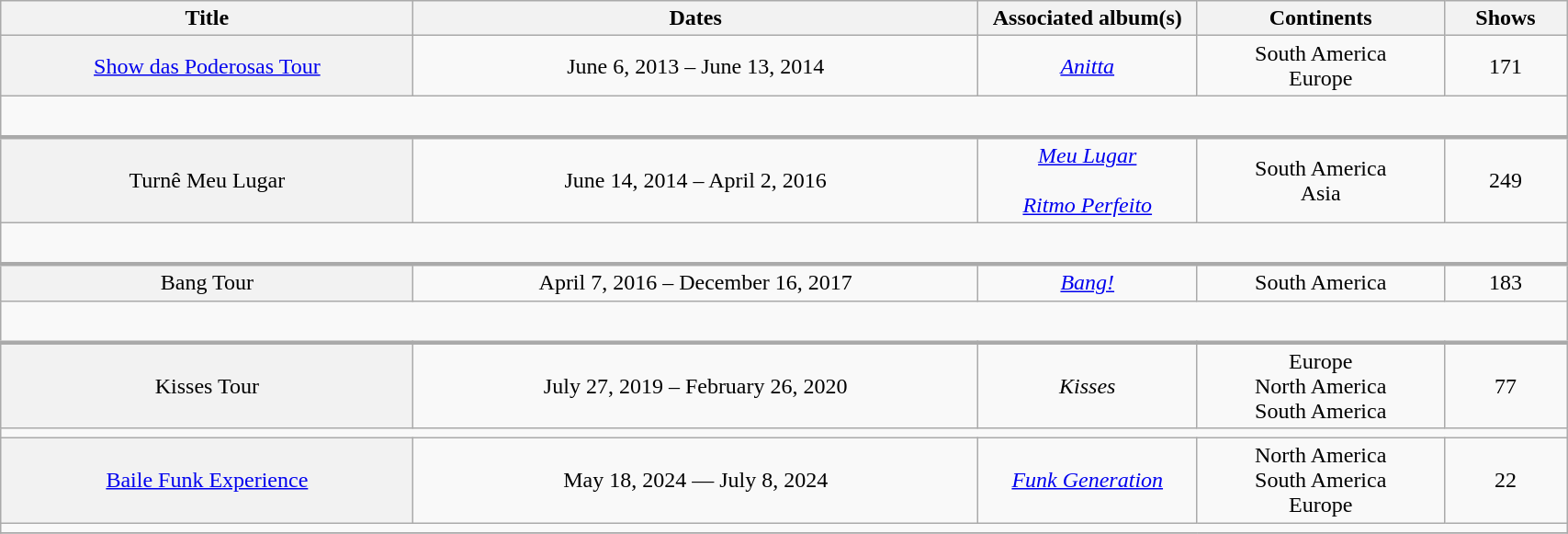<table class="wikitable plainrowheaders" style="text-align:center;" width="90%">
<tr>
<th scope="col">Title</th>
<th scope="col">Dates</th>
<th scope="col" width="14%">Associated album(s)</th>
<th scope="col">Continents</th>
<th scope="col">Shows</th>
</tr>
<tr>
<td scope="row" style="background-color: #f2f2f2;"><a href='#'>Show das Poderosas Tour</a></td>
<td>June 6, 2013 – June 13, 2014</td>
<td><em><a href='#'>Anitta</a></em></td>
<td>South America<br>Europe</td>
<td>171</td>
</tr>
<tr>
<td colspan="5" style="border-bottom-width:3px; padding:5px;"><br></td>
</tr>
<tr>
<td scope="row" style="background-color: #f2f2f2;">Turnê Meu Lugar</td>
<td>June 14, 2014 – April 2, 2016</td>
<td><em><a href='#'>Meu Lugar</a></em><br><br><em><a href='#'>Ritmo Perfeito</a></em></td>
<td>South America<br>Asia</td>
<td>249</td>
</tr>
<tr>
<td colspan="5" style="border-bottom-width:3px; padding:5px;"><br></td>
</tr>
<tr>
<td scope="row" style="background-color: #f2f2f2;">Bang Tour</td>
<td>April 7, 2016 – December 16, 2017</td>
<td><em><a href='#'>Bang!</a></em></td>
<td>South America</td>
<td>183</td>
</tr>
<tr>
<td colspan="5" style="border-bottom-width:3px; padding:5px;"><br></td>
</tr>
<tr>
<td scope="row" style="background-color: #f2f2f2;">Kisses Tour</td>
<td>July 27, 2019 – February 26, 2020</td>
<td><em>Kisses</em></td>
<td>Europe<br>North America<br>South America</td>
<td>77</td>
</tr>
<tr>
<td colspan="5"></td>
</tr>
<tr>
<td scope="row" style="background-color: #f2f2f2;"><a href='#'>Baile Funk Experience</a></td>
<td>May 18, 2024 — July 8, 2024</td>
<td><em><a href='#'>Funk Generation</a></em></td>
<td>North America<br>South America<br>Europe</td>
<td>22</td>
</tr>
<tr>
<td colspan="5"></td>
</tr>
<tr>
</tr>
</table>
